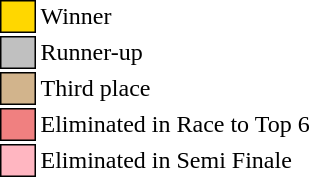<table class="toccolours" style="font-size: 100%; white-space: nowrap">
<tr>
<td style="background:gold; border:1px solid black">     </td>
<td>Winner</td>
</tr>
<tr>
<td style="background:silver; border:1px solid black">     </td>
<td>Runner-up</td>
</tr>
<tr>
<td style="background:tan; border:1px solid black">     </td>
<td>Third place</td>
</tr>
<tr>
<td style="background:#F08080; border:1px solid black">     </td>
<td>Eliminated in Race to Top 6</td>
</tr>
<tr>
<td style="background:#FFB6C1; border:1px solid black">     </td>
<td>Eliminated in Semi Finale</td>
</tr>
<tr>
</tr>
</table>
